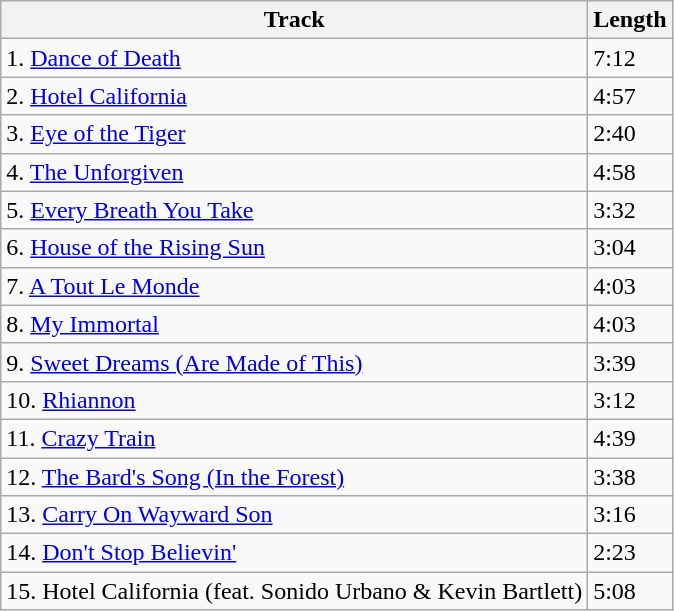<table class="wikitable sortable">
<tr>
<th>Track</th>
<th>Length</th>
</tr>
<tr>
<td>1. <a href='#'>Dance of Death</a></td>
<td>7:12</td>
</tr>
<tr>
<td>2. <a href='#'>Hotel California</a></td>
<td>4:57</td>
</tr>
<tr>
<td>3. <a href='#'>Eye of the Tiger</a></td>
<td>2:40</td>
</tr>
<tr>
<td>4. <a href='#'>The Unforgiven</a></td>
<td>4:58</td>
</tr>
<tr>
<td>5. <a href='#'>Every Breath You Take</a></td>
<td>3:32</td>
</tr>
<tr>
<td>6. <a href='#'>House of the Rising Sun</a></td>
<td>3:04</td>
</tr>
<tr>
<td>7. <a href='#'>A Tout Le Monde</a></td>
<td>4:03</td>
</tr>
<tr>
<td>8. <a href='#'>My Immortal</a></td>
<td>4:03</td>
</tr>
<tr>
<td>9. <a href='#'>Sweet Dreams (Are Made of This)</a></td>
<td>3:39</td>
</tr>
<tr>
<td>10. <a href='#'>Rhiannon</a></td>
<td>3:12</td>
</tr>
<tr>
<td>11. <a href='#'>Crazy Train</a></td>
<td>4:39</td>
</tr>
<tr>
<td>12. <a href='#'>The Bard's Song (In the Forest)</a></td>
<td>3:38</td>
</tr>
<tr>
<td>13. <a href='#'>Carry On Wayward Son</a></td>
<td>3:16</td>
</tr>
<tr>
<td>14. <a href='#'>Don't Stop Believin'</a></td>
<td>2:23</td>
</tr>
<tr>
<td>15. Hotel California (feat. Sonido Urbano & Kevin Bartlett)</td>
<td>5:08</td>
</tr>
</table>
